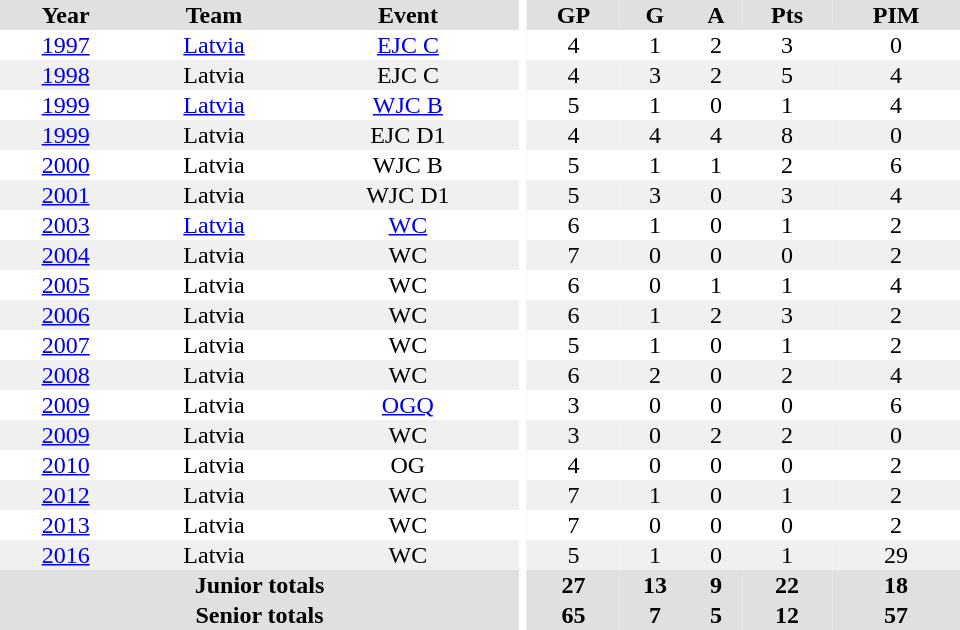<table border="0" cellpadding="1" cellspacing="0" ID="Table3" style="text-align:center; width:40em">
<tr ALIGN="center" bgcolor="#e0e0e0">
<th>Year</th>
<th>Team</th>
<th>Event</th>
<th rowspan="102" bgcolor="#ffffff"></th>
<th>GP</th>
<th>G</th>
<th>A</th>
<th>Pts</th>
<th>PIM</th>
</tr>
<tr>
<td><a href='#'>1997</a></td>
<td><a href='#'>Latvia</a></td>
<td><a href='#'>EJC C</a></td>
<td>4</td>
<td>1</td>
<td>2</td>
<td>3</td>
<td>0</td>
</tr>
<tr bgcolor="#f0f0f0">
<td><a href='#'>1998</a></td>
<td>Latvia</td>
<td>EJC C</td>
<td>4</td>
<td>3</td>
<td>2</td>
<td>5</td>
<td>4</td>
</tr>
<tr>
<td><a href='#'>1999</a></td>
<td><a href='#'>Latvia</a></td>
<td><a href='#'>WJC B</a></td>
<td>5</td>
<td>1</td>
<td>0</td>
<td>1</td>
<td>4</td>
</tr>
<tr bgcolor="#f0f0f0">
<td><a href='#'>1999</a></td>
<td>Latvia</td>
<td>EJC D1</td>
<td>4</td>
<td>4</td>
<td>4</td>
<td>8</td>
<td>0</td>
</tr>
<tr>
<td><a href='#'>2000</a></td>
<td>Latvia</td>
<td>WJC B</td>
<td>5</td>
<td>1</td>
<td>1</td>
<td>2</td>
<td>6</td>
</tr>
<tr bgcolor="#f0f0f0">
<td><a href='#'>2001</a></td>
<td>Latvia</td>
<td>WJC D1</td>
<td>5</td>
<td>3</td>
<td>0</td>
<td>3</td>
<td>4</td>
</tr>
<tr>
<td><a href='#'>2003</a></td>
<td><a href='#'>Latvia</a></td>
<td><a href='#'>WC</a></td>
<td>6</td>
<td>1</td>
<td>0</td>
<td>1</td>
<td>2</td>
</tr>
<tr bgcolor="#f0f0f0">
<td><a href='#'>2004</a></td>
<td>Latvia</td>
<td>WC</td>
<td>7</td>
<td>0</td>
<td>0</td>
<td>0</td>
<td>2</td>
</tr>
<tr>
<td><a href='#'>2005</a></td>
<td>Latvia</td>
<td>WC</td>
<td>6</td>
<td>0</td>
<td>1</td>
<td>1</td>
<td>4</td>
</tr>
<tr bgcolor="#f0f0f0">
<td><a href='#'>2006</a></td>
<td>Latvia</td>
<td>WC</td>
<td>6</td>
<td>1</td>
<td>2</td>
<td>3</td>
<td>2</td>
</tr>
<tr>
<td><a href='#'>2007</a></td>
<td>Latvia</td>
<td>WC</td>
<td>5</td>
<td>1</td>
<td>0</td>
<td>1</td>
<td>2</td>
</tr>
<tr bgcolor="#f0f0f0">
<td><a href='#'>2008</a></td>
<td>Latvia</td>
<td>WC</td>
<td>6</td>
<td>2</td>
<td>0</td>
<td>2</td>
<td>4</td>
</tr>
<tr>
<td><a href='#'>2009</a></td>
<td>Latvia</td>
<td><a href='#'>OGQ</a></td>
<td>3</td>
<td>0</td>
<td>0</td>
<td>0</td>
<td>6</td>
</tr>
<tr bgcolor="#f0f0f0">
<td><a href='#'>2009</a></td>
<td>Latvia</td>
<td>WC</td>
<td>3</td>
<td>0</td>
<td>2</td>
<td>2</td>
<td>0</td>
</tr>
<tr>
<td><a href='#'>2010</a></td>
<td>Latvia</td>
<td>OG</td>
<td>4</td>
<td>0</td>
<td>0</td>
<td>0</td>
<td>2</td>
</tr>
<tr bgcolor="#f0f0f0">
<td><a href='#'>2012</a></td>
<td>Latvia</td>
<td>WC</td>
<td>7</td>
<td>1</td>
<td>0</td>
<td>1</td>
<td>2</td>
</tr>
<tr>
<td><a href='#'>2013</a></td>
<td>Latvia</td>
<td>WC</td>
<td>7</td>
<td>0</td>
<td>0</td>
<td>0</td>
<td>2</td>
</tr>
<tr bgcolor="#f0f0f0">
<td><a href='#'>2016</a></td>
<td>Latvia</td>
<td>WC</td>
<td>5</td>
<td>1</td>
<td>0</td>
<td>1</td>
<td>29</td>
</tr>
<tr bgcolor="#e0e0e0">
<th colspan=3>Junior totals</th>
<th>27</th>
<th>13</th>
<th>9</th>
<th>22</th>
<th>18</th>
</tr>
<tr bgcolor="#e0e0e0">
<th colspan=3>Senior totals</th>
<th>65</th>
<th>7</th>
<th>5</th>
<th>12</th>
<th>57</th>
</tr>
</table>
